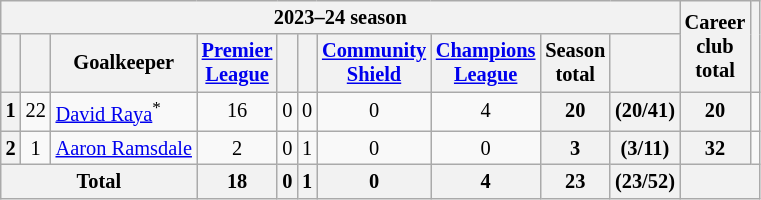<table class="wikitable sortable" style="text-align:center; font-size:85%;">
<tr>
<th colspan="10">2023–24 season</th>
<th rowspan="2">Career<br>club<br>total</th>
<th rowspan="2" class="unsortable"></th>
</tr>
<tr>
<th></th>
<th></th>
<th>Goalkeeper</th>
<th><a href='#'>Premier<br>League</a></th>
<th></th>
<th></th>
<th><a href='#'>Community<br>Shield</a></th>
<th><a href='#'>Champions<br>League</a></th>
<th>Season<br>total</th>
<th></th>
</tr>
<tr>
<th>1</th>
<td>22</td>
<td style="text-align:left;" data-sort-value="Raya"> <a href='#'>David Raya</a><sup>*</sup></td>
<td>16</td>
<td>0</td>
<td>0</td>
<td>0</td>
<td>4</td>
<th>20</th>
<th> (20/41)</th>
<th>20</th>
<td></td>
</tr>
<tr>
<th>2</th>
<td>1</td>
<td style="text-align:left;" data-sort-value="Rams"> <a href='#'>Aaron Ramsdale</a></td>
<td>2</td>
<td>0</td>
<td>1</td>
<td>0</td>
<td>0</td>
<th>3</th>
<th> (3/11)</th>
<th>32</th>
<td></td>
</tr>
<tr>
<th colspan="3">Total</th>
<th>18</th>
<th>0</th>
<th>1</th>
<th>0</th>
<th>4</th>
<th>23</th>
<th> (23/52)</th>
<th colspan="2"></th>
</tr>
</table>
